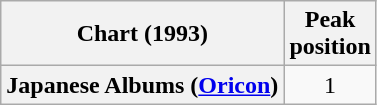<table class="wikitable plainrowheaders" style="text-align:center">
<tr>
<th scope="col">Chart (1993)</th>
<th scope="col">Peak<br> position</th>
</tr>
<tr>
<th scope="row">Japanese Albums (<a href='#'>Oricon</a>)</th>
<td>1</td>
</tr>
</table>
